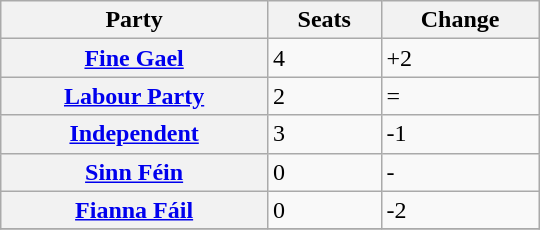<table class="wikitable"  style="width:360px;">
<tr>
<th>Party</th>
<th>Seats</th>
<th>Change</th>
</tr>
<tr>
<th><a href='#'>Fine Gael</a></th>
<td>4</td>
<td>+2</td>
</tr>
<tr>
<th><a href='#'>Labour Party</a></th>
<td>2</td>
<td>=</td>
</tr>
<tr>
<th><a href='#'>Independent</a></th>
<td>3</td>
<td>-1</td>
</tr>
<tr>
<th><a href='#'>Sinn Féin</a></th>
<td>0</td>
<td>-</td>
</tr>
<tr>
<th><a href='#'>Fianna Fáil</a></th>
<td>0</td>
<td>-2</td>
</tr>
<tr>
</tr>
</table>
